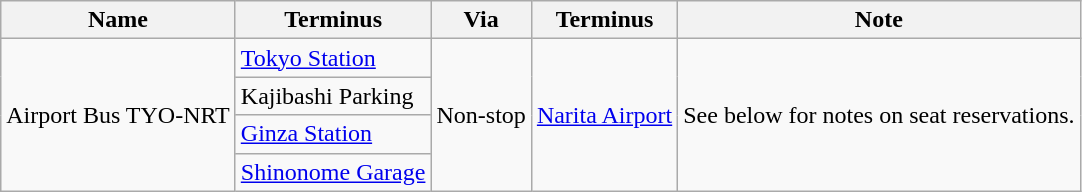<table class="wikitable">
<tr>
<th>Name</th>
<th>Terminus</th>
<th>Via</th>
<th>Terminus</th>
<th>Note</th>
</tr>
<tr>
<td rowspan="4">Airport Bus TYO-NRT</td>
<td><a href='#'>Tokyo Station</a></td>
<td rowspan="4">Non-stop</td>
<td rowspan="4"><a href='#'>Narita Airport</a></td>
<td rowspan="4">See below for notes on seat reservations.</td>
</tr>
<tr>
<td>Kajibashi Parking</td>
</tr>
<tr>
<td><a href='#'>Ginza Station</a></td>
</tr>
<tr>
<td><a href='#'>Shinonome Garage</a></td>
</tr>
</table>
